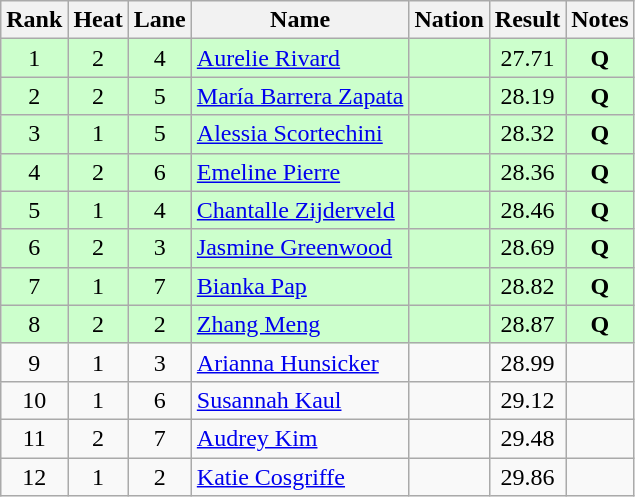<table class="wikitable sortable" style="text-align:center">
<tr>
<th>Rank</th>
<th>Heat</th>
<th>Lane</th>
<th>Name</th>
<th>Nation</th>
<th>Result</th>
<th>Notes</th>
</tr>
<tr bgcolor=ccffcc>
<td>1</td>
<td>2</td>
<td>4</td>
<td align=left><a href='#'>Aurelie Rivard</a></td>
<td align=left></td>
<td>27.71</td>
<td><strong>Q</strong></td>
</tr>
<tr bgcolor=ccffcc>
<td>2</td>
<td>2</td>
<td>5</td>
<td align=left><a href='#'>María Barrera Zapata</a></td>
<td align=left></td>
<td>28.19</td>
<td><strong>Q</strong></td>
</tr>
<tr bgcolor=ccffcc>
<td>3</td>
<td>1</td>
<td>5</td>
<td align=left><a href='#'>Alessia Scortechini</a></td>
<td align=left></td>
<td>28.32</td>
<td><strong>Q</strong></td>
</tr>
<tr bgcolor=ccffcc>
<td>4</td>
<td>2</td>
<td>6</td>
<td align=left><a href='#'>Emeline Pierre</a></td>
<td align=left></td>
<td>28.36</td>
<td><strong>Q</strong></td>
</tr>
<tr bgcolor=ccffcc>
<td>5</td>
<td>1</td>
<td>4</td>
<td align=left><a href='#'>Chantalle Zijderveld</a></td>
<td align=left></td>
<td>28.46</td>
<td><strong>Q</strong></td>
</tr>
<tr bgcolor=ccffcc>
<td>6</td>
<td>2</td>
<td>3</td>
<td align=left><a href='#'>Jasmine Greenwood</a></td>
<td align=left></td>
<td>28.69</td>
<td><strong>Q</strong></td>
</tr>
<tr bgcolor=ccffcc>
<td>7</td>
<td>1</td>
<td>7</td>
<td align=left><a href='#'>Bianka Pap</a></td>
<td align=left></td>
<td>28.82</td>
<td><strong>Q</strong></td>
</tr>
<tr bgcolor=ccffcc>
<td>8</td>
<td>2</td>
<td>2</td>
<td align=left><a href='#'>Zhang Meng</a></td>
<td align=left></td>
<td>28.87</td>
<td><strong>Q</strong></td>
</tr>
<tr>
<td>9</td>
<td>1</td>
<td>3</td>
<td align=left><a href='#'>Arianna Hunsicker</a></td>
<td align=left></td>
<td>28.99</td>
<td></td>
</tr>
<tr>
<td>10</td>
<td>1</td>
<td>6</td>
<td align=left><a href='#'>Susannah Kaul</a></td>
<td align=left></td>
<td>29.12</td>
<td></td>
</tr>
<tr>
<td>11</td>
<td>2</td>
<td>7</td>
<td align=left><a href='#'>Audrey Kim</a></td>
<td align=left></td>
<td>29.48</td>
<td></td>
</tr>
<tr>
<td>12</td>
<td>1</td>
<td>2</td>
<td align=left><a href='#'>Katie Cosgriffe</a></td>
<td align=left></td>
<td>29.86</td>
<td></td>
</tr>
</table>
